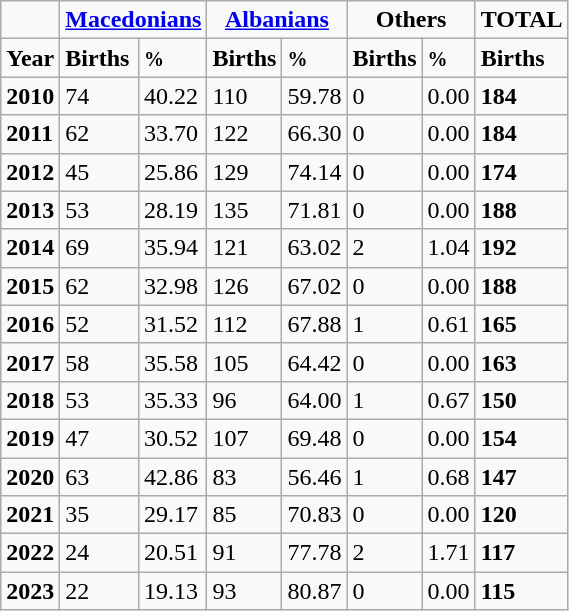<table class="wikitable">
<tr>
<td></td>
<td colspan="2" align="center"><a href='#'><strong>Macedonians</strong></a></td>
<td colspan="2" align="center"><a href='#'><strong>Albanians</strong></a></td>
<td colspan="2" align="center"><strong>Others</strong></td>
<td align="center"><strong>TOTAL</strong></td>
</tr>
<tr>
<td><strong>Year</strong></td>
<td><strong>Births</strong></td>
<td><small><strong>%</strong></small></td>
<td><strong>Births</strong></td>
<td><small><strong>%</strong></small></td>
<td><strong>Births</strong></td>
<td><small><strong>%</strong></small></td>
<td><strong>Births</strong></td>
</tr>
<tr>
<td><strong>2010</strong></td>
<td>74</td>
<td>40.22</td>
<td>110</td>
<td>59.78</td>
<td>0</td>
<td>0.00</td>
<td><strong>184</strong></td>
</tr>
<tr>
<td><strong>2011</strong></td>
<td>62</td>
<td>33.70</td>
<td>122</td>
<td>66.30</td>
<td>0</td>
<td>0.00</td>
<td><strong>184</strong></td>
</tr>
<tr>
<td><strong>2012</strong></td>
<td>45</td>
<td>25.86</td>
<td>129</td>
<td>74.14</td>
<td>0</td>
<td>0.00</td>
<td><strong>174</strong></td>
</tr>
<tr>
<td><strong>2013</strong></td>
<td>53</td>
<td>28.19</td>
<td>135</td>
<td>71.81</td>
<td>0</td>
<td>0.00</td>
<td><strong>188</strong></td>
</tr>
<tr>
<td><strong>2014</strong></td>
<td>69</td>
<td>35.94</td>
<td>121</td>
<td>63.02</td>
<td>2</td>
<td>1.04</td>
<td><strong>192</strong></td>
</tr>
<tr>
<td><strong>2015</strong></td>
<td>62</td>
<td>32.98</td>
<td>126</td>
<td>67.02</td>
<td>0</td>
<td>0.00</td>
<td><strong>188</strong></td>
</tr>
<tr>
<td><strong>2016</strong></td>
<td>52</td>
<td>31.52</td>
<td>112</td>
<td>67.88</td>
<td>1</td>
<td>0.61</td>
<td><strong>165</strong></td>
</tr>
<tr>
<td><strong>2017</strong></td>
<td>58</td>
<td>35.58</td>
<td>105</td>
<td>64.42</td>
<td>0</td>
<td>0.00</td>
<td><strong>163</strong></td>
</tr>
<tr>
<td><strong>2018</strong></td>
<td>53</td>
<td>35.33</td>
<td>96</td>
<td>64.00</td>
<td>1</td>
<td>0.67</td>
<td><strong>150</strong></td>
</tr>
<tr>
<td><strong>2019</strong></td>
<td>47</td>
<td>30.52</td>
<td>107</td>
<td>69.48</td>
<td>0</td>
<td>0.00</td>
<td><strong>154</strong></td>
</tr>
<tr>
<td><strong>2020</strong></td>
<td>63</td>
<td>42.86</td>
<td>83</td>
<td>56.46</td>
<td>1</td>
<td>0.68</td>
<td><strong>147</strong></td>
</tr>
<tr>
<td><strong>2021</strong></td>
<td>35</td>
<td>29.17</td>
<td>85</td>
<td>70.83</td>
<td>0</td>
<td>0.00</td>
<td><strong>120</strong></td>
</tr>
<tr>
<td><strong>2022</strong></td>
<td>24</td>
<td>20.51</td>
<td>91</td>
<td>77.78</td>
<td>2</td>
<td>1.71</td>
<td><strong>117</strong></td>
</tr>
<tr>
<td><strong>2023</strong></td>
<td>22</td>
<td>19.13</td>
<td>93</td>
<td>80.87</td>
<td>0</td>
<td>0.00</td>
<td><strong>115</strong></td>
</tr>
</table>
